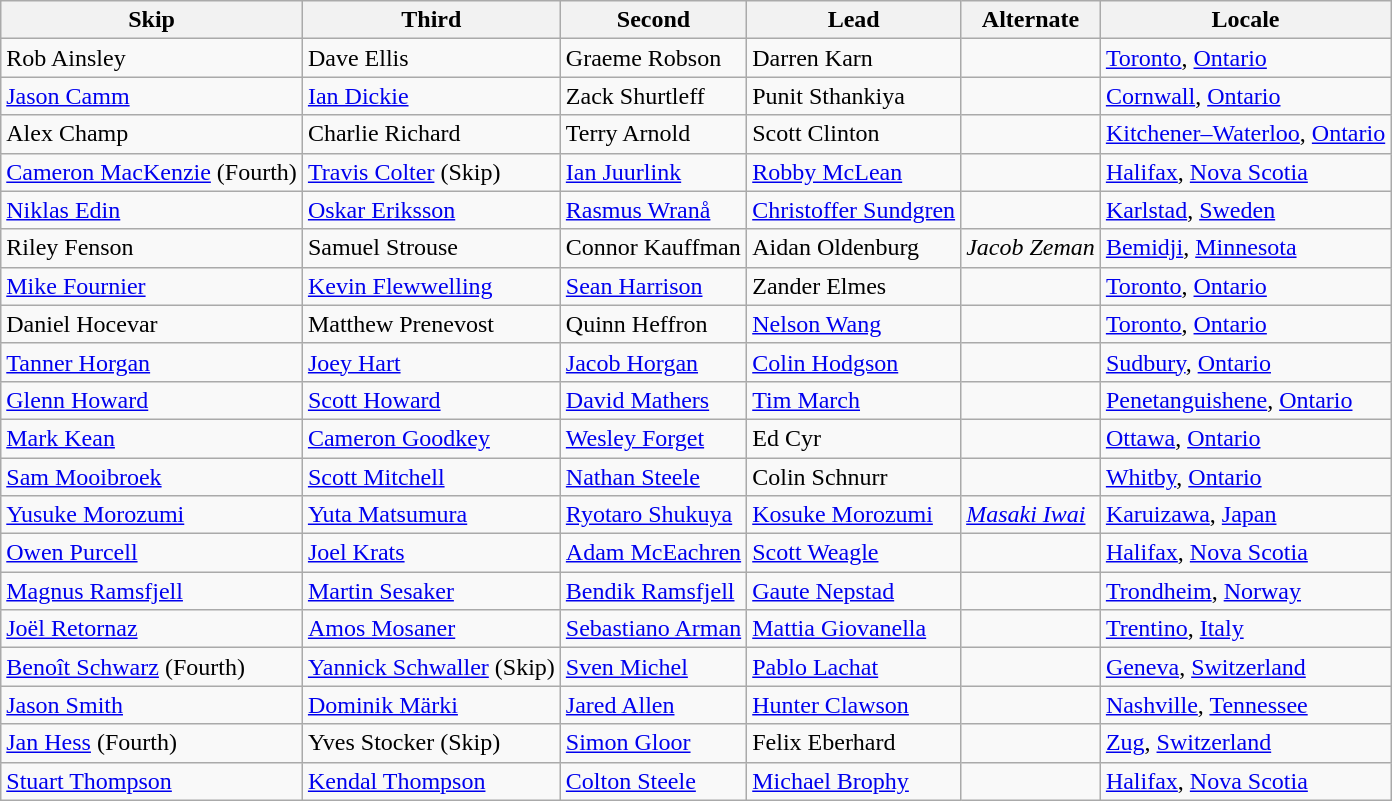<table class=wikitable>
<tr>
<th scope="col">Skip</th>
<th scope="col">Third</th>
<th scope="col">Second</th>
<th scope="col">Lead</th>
<th scope="col">Alternate</th>
<th scope="col">Locale</th>
</tr>
<tr>
<td>Rob Ainsley</td>
<td>Dave Ellis</td>
<td>Graeme Robson</td>
<td>Darren Karn</td>
<td></td>
<td> <a href='#'>Toronto</a>, <a href='#'>Ontario</a></td>
</tr>
<tr>
<td><a href='#'>Jason Camm</a></td>
<td><a href='#'>Ian Dickie</a></td>
<td>Zack Shurtleff</td>
<td>Punit Sthankiya</td>
<td></td>
<td> <a href='#'>Cornwall</a>, <a href='#'>Ontario</a></td>
</tr>
<tr>
<td>Alex Champ</td>
<td>Charlie Richard</td>
<td>Terry Arnold</td>
<td>Scott Clinton</td>
<td></td>
<td> <a href='#'>Kitchener–Waterloo</a>, <a href='#'>Ontario</a></td>
</tr>
<tr>
<td><a href='#'>Cameron MacKenzie</a> (Fourth)</td>
<td><a href='#'>Travis Colter</a> (Skip)</td>
<td><a href='#'>Ian Juurlink</a></td>
<td><a href='#'>Robby McLean</a></td>
<td></td>
<td> <a href='#'>Halifax</a>, <a href='#'>Nova Scotia</a></td>
</tr>
<tr>
<td><a href='#'>Niklas Edin</a></td>
<td><a href='#'>Oskar Eriksson</a></td>
<td><a href='#'>Rasmus Wranå</a></td>
<td><a href='#'>Christoffer Sundgren</a></td>
<td></td>
<td> <a href='#'>Karlstad</a>, <a href='#'>Sweden</a></td>
</tr>
<tr>
<td>Riley Fenson</td>
<td>Samuel Strouse</td>
<td>Connor Kauffman</td>
<td>Aidan Oldenburg</td>
<td><em>Jacob Zeman</em></td>
<td> <a href='#'>Bemidji</a>, <a href='#'>Minnesota</a></td>
</tr>
<tr>
<td><a href='#'>Mike Fournier</a></td>
<td><a href='#'>Kevin Flewwelling</a></td>
<td><a href='#'>Sean Harrison</a></td>
<td>Zander Elmes</td>
<td></td>
<td> <a href='#'>Toronto</a>, <a href='#'>Ontario</a></td>
</tr>
<tr>
<td>Daniel Hocevar</td>
<td>Matthew Prenevost</td>
<td>Quinn Heffron</td>
<td><a href='#'>Nelson Wang</a></td>
<td></td>
<td> <a href='#'>Toronto</a>, <a href='#'>Ontario</a></td>
</tr>
<tr>
<td><a href='#'>Tanner Horgan</a></td>
<td><a href='#'>Joey Hart</a></td>
<td><a href='#'>Jacob Horgan</a></td>
<td><a href='#'>Colin Hodgson</a></td>
<td></td>
<td> <a href='#'>Sudbury</a>, <a href='#'>Ontario</a></td>
</tr>
<tr>
<td><a href='#'>Glenn Howard</a></td>
<td><a href='#'>Scott Howard</a></td>
<td><a href='#'>David Mathers</a></td>
<td><a href='#'>Tim March</a></td>
<td></td>
<td> <a href='#'>Penetanguishene</a>, <a href='#'>Ontario</a></td>
</tr>
<tr>
<td><a href='#'>Mark Kean</a></td>
<td><a href='#'>Cameron Goodkey</a></td>
<td><a href='#'>Wesley Forget</a></td>
<td>Ed Cyr</td>
<td></td>
<td> <a href='#'>Ottawa</a>, <a href='#'>Ontario</a></td>
</tr>
<tr>
<td><a href='#'>Sam Mooibroek</a></td>
<td><a href='#'>Scott Mitchell</a></td>
<td><a href='#'>Nathan Steele</a></td>
<td>Colin Schnurr</td>
<td></td>
<td> <a href='#'>Whitby</a>, <a href='#'>Ontario</a></td>
</tr>
<tr>
<td><a href='#'>Yusuke Morozumi</a></td>
<td><a href='#'>Yuta Matsumura</a></td>
<td><a href='#'>Ryotaro Shukuya</a></td>
<td><a href='#'>Kosuke Morozumi</a></td>
<td><em><a href='#'>Masaki Iwai</a></em></td>
<td> <a href='#'>Karuizawa</a>, <a href='#'>Japan</a></td>
</tr>
<tr>
<td><a href='#'>Owen Purcell</a></td>
<td><a href='#'>Joel Krats</a></td>
<td><a href='#'>Adam McEachren</a></td>
<td><a href='#'>Scott Weagle</a></td>
<td></td>
<td> <a href='#'>Halifax</a>, <a href='#'>Nova Scotia</a></td>
</tr>
<tr>
<td><a href='#'>Magnus Ramsfjell</a></td>
<td><a href='#'>Martin Sesaker</a></td>
<td><a href='#'>Bendik Ramsfjell</a></td>
<td><a href='#'>Gaute Nepstad</a></td>
<td></td>
<td> <a href='#'>Trondheim</a>, <a href='#'>Norway</a></td>
</tr>
<tr>
<td><a href='#'>Joël Retornaz</a></td>
<td><a href='#'>Amos Mosaner</a></td>
<td><a href='#'>Sebastiano Arman</a></td>
<td><a href='#'>Mattia Giovanella</a></td>
<td></td>
<td> <a href='#'>Trentino</a>, <a href='#'>Italy</a></td>
</tr>
<tr>
<td><a href='#'>Benoît Schwarz</a> (Fourth)</td>
<td><a href='#'>Yannick Schwaller</a> (Skip)</td>
<td><a href='#'>Sven Michel</a></td>
<td><a href='#'>Pablo Lachat</a></td>
<td></td>
<td> <a href='#'>Geneva</a>, <a href='#'>Switzerland</a></td>
</tr>
<tr>
<td><a href='#'>Jason Smith</a></td>
<td><a href='#'>Dominik Märki</a></td>
<td><a href='#'>Jared Allen</a></td>
<td><a href='#'>Hunter Clawson</a></td>
<td></td>
<td> <a href='#'>Nashville</a>, <a href='#'>Tennessee</a></td>
</tr>
<tr>
<td><a href='#'>Jan Hess</a> (Fourth)</td>
<td>Yves Stocker (Skip)</td>
<td><a href='#'>Simon Gloor</a></td>
<td>Felix Eberhard</td>
<td></td>
<td> <a href='#'>Zug</a>, <a href='#'>Switzerland</a></td>
</tr>
<tr>
<td><a href='#'>Stuart Thompson</a></td>
<td><a href='#'>Kendal Thompson</a></td>
<td><a href='#'>Colton Steele</a></td>
<td><a href='#'>Michael Brophy</a></td>
<td></td>
<td> <a href='#'>Halifax</a>, <a href='#'>Nova Scotia</a></td>
</tr>
</table>
